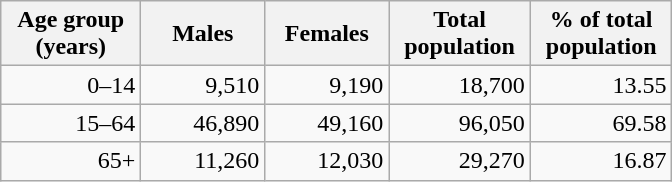<table class="wikitable">
<tr>
<th width="86pt">Age group<br> (years)</th>
<th width="75.3pt">Males</th>
<th width="75.3pt">Females</th>
<th width="87pt">Total<br>population</th>
<th width="87pt">% of total<br>population</th>
</tr>
<tr>
<td align="right">0–14</td>
<td align="right">9,510</td>
<td align="right">9,190</td>
<td align="right">18,700</td>
<td align="right">13.55</td>
</tr>
<tr>
<td align="right">15–64</td>
<td align="right">46,890</td>
<td align="right">49,160</td>
<td align="right">96,050</td>
<td align="right">69.58</td>
</tr>
<tr>
<td align="right">65+</td>
<td align="right">11,260</td>
<td align="right">12,030</td>
<td align="right">29,270</td>
<td align="right">16.87</td>
</tr>
</table>
